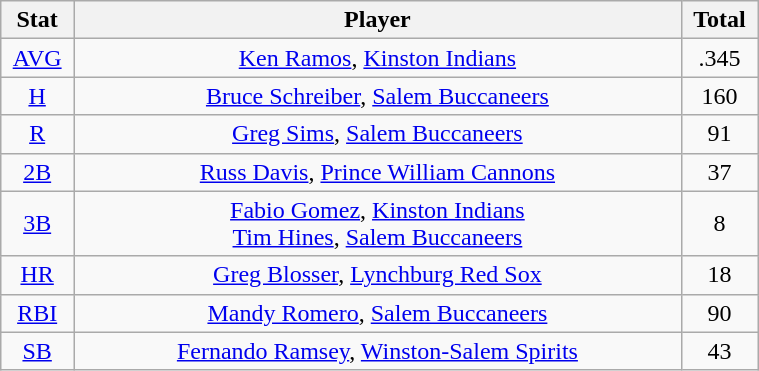<table class="wikitable" width="40%" style="text-align:center;">
<tr>
<th width="5%">Stat</th>
<th width="60%">Player</th>
<th width="5%">Total</th>
</tr>
<tr>
<td><a href='#'>AVG</a></td>
<td><a href='#'>Ken Ramos</a>, <a href='#'>Kinston Indians</a></td>
<td>.345</td>
</tr>
<tr>
<td><a href='#'>H</a></td>
<td><a href='#'>Bruce Schreiber</a>, <a href='#'>Salem Buccaneers</a></td>
<td>160</td>
</tr>
<tr>
<td><a href='#'>R</a></td>
<td><a href='#'>Greg Sims</a>, <a href='#'>Salem Buccaneers</a></td>
<td>91</td>
</tr>
<tr>
<td><a href='#'>2B</a></td>
<td><a href='#'>Russ Davis</a>, <a href='#'>Prince William Cannons</a></td>
<td>37</td>
</tr>
<tr>
<td><a href='#'>3B</a></td>
<td><a href='#'>Fabio Gomez</a>, <a href='#'>Kinston Indians</a> <br> <a href='#'>Tim Hines</a>, <a href='#'>Salem Buccaneers</a></td>
<td>8</td>
</tr>
<tr>
<td><a href='#'>HR</a></td>
<td><a href='#'>Greg Blosser</a>, <a href='#'>Lynchburg Red Sox</a></td>
<td>18</td>
</tr>
<tr>
<td><a href='#'>RBI</a></td>
<td><a href='#'>Mandy Romero</a>, <a href='#'>Salem Buccaneers</a></td>
<td>90</td>
</tr>
<tr>
<td><a href='#'>SB</a></td>
<td><a href='#'>Fernando Ramsey</a>, <a href='#'>Winston-Salem Spirits</a></td>
<td>43</td>
</tr>
</table>
